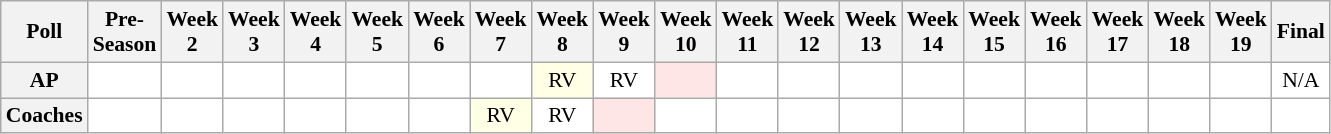<table class="wikitable" style="white-space:nowrap;font-size:90%">
<tr>
<th>Poll</th>
<th>Pre-<br>Season</th>
<th>Week<br>2</th>
<th>Week<br>3</th>
<th>Week<br>4</th>
<th>Week<br>5</th>
<th>Week<br>6</th>
<th>Week<br>7</th>
<th>Week<br>8</th>
<th>Week<br>9</th>
<th>Week<br>10</th>
<th>Week<br>11</th>
<th>Week<br>12</th>
<th>Week<br>13</th>
<th>Week<br>14</th>
<th>Week<br>15</th>
<th>Week<br>16</th>
<th>Week<br>17</th>
<th>Week<br>18</th>
<th>Week<br>19</th>
<th>Final</th>
</tr>
<tr style="text-align:center;">
<th>AP</th>
<td style="background:#FFF;"></td>
<td style="background:#FFF;"></td>
<td style="background:#FFF;"></td>
<td style="background:#FFF;"></td>
<td style="background:#FFF;"></td>
<td style="background:#FFF;"></td>
<td style="background:#FFF;"></td>
<td style="background:#FFFFE6;">RV</td>
<td style="background:#FFF;">RV</td>
<td style="background:#FFE6E6;"></td>
<td style="background:#FFF;"></td>
<td style="background:#FFF;"></td>
<td style="background:#FFF;"></td>
<td style="background:#FFF;"></td>
<td style="background:#FFF;"></td>
<td style="background:#FFF;"></td>
<td style="background:#FFF;"></td>
<td style="background:#FFF;"></td>
<td style="background:#FFF;"></td>
<td style="background:#FFF;">N/A</td>
</tr>
<tr style="text-align:center;">
<th>Coaches</th>
<td style="background:#FFF;"></td>
<td style="background:#FFF;"></td>
<td style="background:#FFF;"></td>
<td style="background:#FFF;"></td>
<td style="background:#FFF;"></td>
<td style="background:#FFF;"></td>
<td style="background:#FFFFE6;">RV</td>
<td style="background:#FFF;">RV</td>
<td style="background:#FFE6E6;"></td>
<td style="background:#FFF;"></td>
<td style="background:#FFF;"></td>
<td style="background:#FFF;"></td>
<td style="background:#FFF;"></td>
<td style="background:#FFF;"></td>
<td style="background:#FFF;"></td>
<td style="background:#FFF;"></td>
<td style="background:#FFF;"></td>
<td style="background:#FFF;"></td>
<td style="background:#FFF;"></td>
<td style="background:#FFF;"></td>
</tr>
</table>
